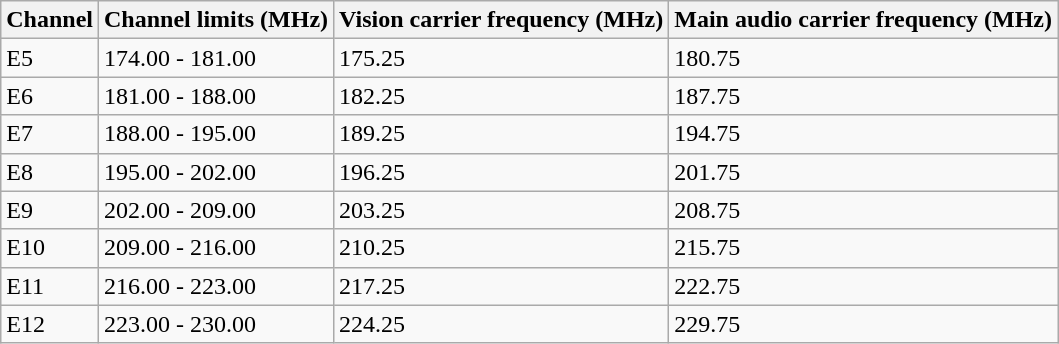<table class="wikitable">
<tr>
<th>Channel</th>
<th>Channel limits (MHz)</th>
<th>Vision carrier frequency (MHz)</th>
<th>Main audio carrier frequency (MHz)</th>
</tr>
<tr>
<td>E5</td>
<td>174.00 - 181.00</td>
<td>175.25</td>
<td>180.75</td>
</tr>
<tr>
<td>E6</td>
<td>181.00 - 188.00</td>
<td>182.25</td>
<td>187.75</td>
</tr>
<tr>
<td>E7</td>
<td>188.00 - 195.00</td>
<td>189.25</td>
<td>194.75</td>
</tr>
<tr>
<td>E8</td>
<td>195.00 - 202.00</td>
<td>196.25</td>
<td>201.75</td>
</tr>
<tr>
<td>E9</td>
<td>202.00 - 209.00</td>
<td>203.25</td>
<td>208.75</td>
</tr>
<tr>
<td>E10</td>
<td>209.00 - 216.00</td>
<td>210.25</td>
<td>215.75</td>
</tr>
<tr>
<td>E11</td>
<td>216.00 - 223.00</td>
<td>217.25</td>
<td>222.75</td>
</tr>
<tr>
<td>E12</td>
<td>223.00 - 230.00</td>
<td>224.25</td>
<td>229.75</td>
</tr>
</table>
